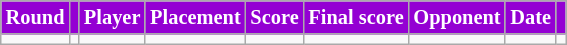<table class="wikitable" style="text-align:center; font-size:85%;">
<tr>
<th style="background-color:#9400D3; color:#ffffff;">Round</th>
<th style="background-color:#9400D3; color:#ffffff;"></th>
<th style="background-color:#9400D3; color:#ffffff;">Player</th>
<th style="background-color:#9400D3; color:#ffffff;">Placement</th>
<th style="background-color:#9400D3; color:#ffffff;">Score</th>
<th style="background-color:#9400D3; color:#ffffff;">Final score</th>
<th style="background-color:#9400D3; color:#ffffff;">Opponent</th>
<th style="background-color:#9400D3; color:#ffffff;">Date</th>
<th style="background-color:#9400D3; color:#ffffff;" class="unsortable"></th>
</tr>
<tr>
<td></td>
<td></td>
<td></td>
<td></td>
<td></td>
<td></td>
<td style="text-align:left;"></td>
<td data-sort-value="1"></td>
<td></td>
</tr>
</table>
